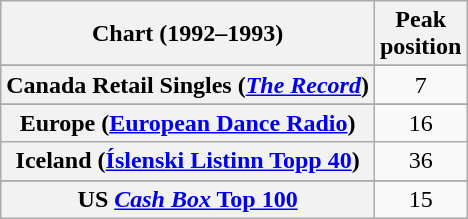<table class="wikitable sortable plainrowheaders" style="text-align:center">
<tr>
<th scope="col">Chart (1992–1993)</th>
<th scope="col">Peak<br>position</th>
</tr>
<tr>
</tr>
<tr>
<th scope="row">Canada Retail Singles (<em><a href='#'>The Record</a></em>)</th>
<td>7</td>
</tr>
<tr>
</tr>
<tr>
<th scope="row">Europe (<a href='#'>European Dance Radio</a>)</th>
<td>16</td>
</tr>
<tr>
<th scope="row">Iceland (<a href='#'>Íslenski Listinn Topp 40</a>)</th>
<td>36</td>
</tr>
<tr>
</tr>
<tr>
</tr>
<tr>
</tr>
<tr>
<th scope="row">US <a href='#'><em>Cash Box</em> Top 100</a></th>
<td>15</td>
</tr>
</table>
